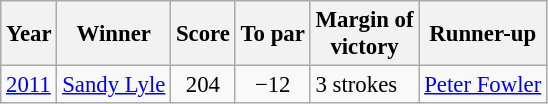<table class="wikitable" style="font-size:95%">
<tr>
<th>Year</th>
<th>Winner</th>
<th>Score</th>
<th>To par</th>
<th>Margin of<br>victory</th>
<th>Runner-up</th>
</tr>
<tr>
<td><a href='#'>2011</a></td>
<td> <a href='#'>Sandy Lyle</a></td>
<td align=center>204</td>
<td align=center>−12</td>
<td>3 strokes</td>
<td> <a href='#'>Peter Fowler</a></td>
</tr>
</table>
